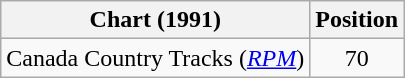<table class="wikitable sortable">
<tr>
<th scope="col">Chart (1991)</th>
<th scope="col">Position</th>
</tr>
<tr>
<td>Canada Country Tracks (<em><a href='#'>RPM</a></em>)</td>
<td align="center">70</td>
</tr>
</table>
